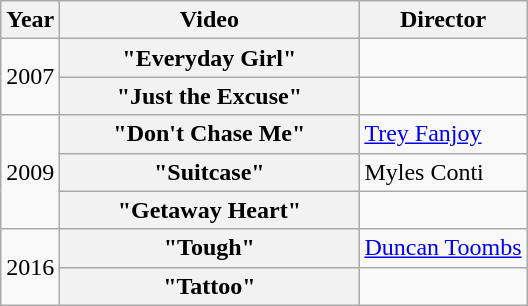<table class="wikitable plainrowheaders">
<tr>
<th>Year</th>
<th style="width:12em;">Video</th>
<th>Director</th>
</tr>
<tr>
<td rowspan="2">2007</td>
<th scope="row">"Everyday Girl"</th>
<td></td>
</tr>
<tr>
<th scope="row">"Just the Excuse"</th>
<td></td>
</tr>
<tr>
<td rowspan="3">2009</td>
<th scope="row">"Don't Chase Me"</th>
<td><a href='#'>Trey Fanjoy</a></td>
</tr>
<tr>
<th scope="row">"Suitcase"</th>
<td>Myles Conti</td>
</tr>
<tr>
<th scope="row">"Getaway Heart"</th>
<td></td>
</tr>
<tr>
<td rowspan="2">2016</td>
<th scope="row">"Tough"</th>
<td><a href='#'>Duncan Toombs</a></td>
</tr>
<tr>
<th scope="row">"Tattoo"</th>
<td></td>
</tr>
</table>
